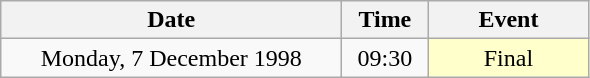<table class = "wikitable" style="text-align:center;">
<tr>
<th width=220>Date</th>
<th width=50>Time</th>
<th width=100>Event</th>
</tr>
<tr>
<td>Monday, 7 December 1998</td>
<td>09:30</td>
<td bgcolor=ffffcc>Final</td>
</tr>
</table>
